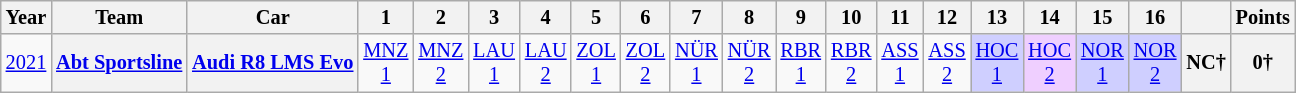<table class="wikitable" style="text-align:center; font-size:85%;">
<tr>
<th>Year</th>
<th>Team</th>
<th>Car</th>
<th>1</th>
<th>2</th>
<th>3</th>
<th>4</th>
<th>5</th>
<th>6</th>
<th>7</th>
<th>8</th>
<th>9</th>
<th>10</th>
<th>11</th>
<th>12</th>
<th>13</th>
<th>14</th>
<th>15</th>
<th>16</th>
<th></th>
<th>Points</th>
</tr>
<tr>
<td><a href='#'>2021</a></td>
<th nowrap><a href='#'>Abt Sportsline</a></th>
<th nowrap><a href='#'>Audi R8 LMS Evo</a></th>
<td><a href='#'>MNZ<br>1</a></td>
<td><a href='#'>MNZ<br>2</a></td>
<td><a href='#'>LAU<br>1</a></td>
<td><a href='#'>LAU<br>2</a></td>
<td><a href='#'>ZOL<br>1</a></td>
<td><a href='#'>ZOL<br>2</a></td>
<td><a href='#'>NÜR<br>1</a></td>
<td><a href='#'>NÜR<br>2</a></td>
<td><a href='#'>RBR<br>1</a></td>
<td><a href='#'>RBR<br>2</a></td>
<td><a href='#'>ASS<br>1</a></td>
<td><a href='#'>ASS<br>2</a></td>
<td style="background:#CFCFFF;"><a href='#'>HOC<br>1</a><br></td>
<td style="background:#EFCFFF;"><a href='#'>HOC<br>2</a><br></td>
<td style="background:#CFCFFF;"><a href='#'>NOR<br>1</a><br></td>
<td style="background:#CFCFFF;"><a href='#'>NOR<br>2</a><br></td>
<th>NC†</th>
<th>0†</th>
</tr>
</table>
